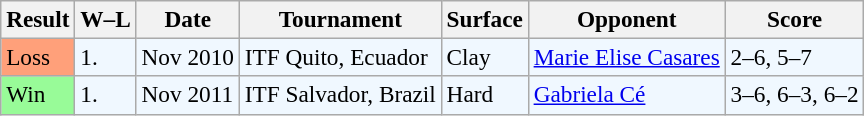<table class="sortable wikitable" style=font-size:97%>
<tr>
<th>Result</th>
<th class="unsortable">W–L</th>
<th>Date</th>
<th>Tournament</th>
<th>Surface</th>
<th>Opponent</th>
<th class="unsortable">Score</th>
</tr>
<tr style="background:#f0f8ff;">
<td style="background:#ffa07a;">Loss</td>
<td>1.</td>
<td>Nov 2010</td>
<td>ITF Quito, Ecuador</td>
<td>Clay</td>
<td> <a href='#'>Marie Elise Casares</a></td>
<td>2–6, 5–7</td>
</tr>
<tr style="background:#f0f8ff;">
<td style="background:#98fb98;">Win</td>
<td>1.</td>
<td>Nov 2011</td>
<td>ITF Salvador, Brazil</td>
<td>Hard</td>
<td> <a href='#'>Gabriela Cé</a></td>
<td>3–6, 6–3, 6–2</td>
</tr>
</table>
